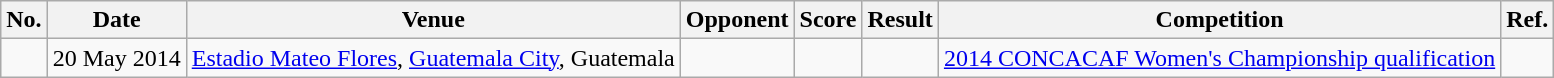<table class="wikitable">
<tr>
<th>No.</th>
<th>Date</th>
<th>Venue</th>
<th>Opponent</th>
<th>Score</th>
<th>Result</th>
<th>Competition</th>
<th>Ref.</th>
</tr>
<tr>
<td></td>
<td>20 May 2014</td>
<td><a href='#'>Estadio Mateo Flores</a>, <a href='#'>Guatemala City</a>, Guatemala</td>
<td></td>
<td></td>
<td></td>
<td><a href='#'>2014 CONCACAF Women's Championship qualification</a></td>
<td></td>
</tr>
</table>
